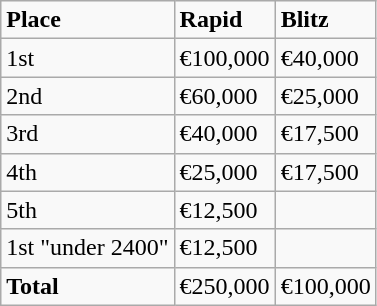<table class="wikitable">
<tr>
<td><strong>Place</strong></td>
<td><strong>Rapid</strong></td>
<td><strong>Blitz</strong></td>
</tr>
<tr>
<td>1st</td>
<td>€100,000</td>
<td>€40,000</td>
</tr>
<tr>
<td>2nd</td>
<td>€60,000</td>
<td>€25,000</td>
</tr>
<tr>
<td>3rd</td>
<td>€40,000</td>
<td>€17,500</td>
</tr>
<tr>
<td>4th</td>
<td>€25,000</td>
<td>€17,500</td>
</tr>
<tr>
<td>5th</td>
<td>€12,500</td>
<td></td>
</tr>
<tr>
<td>1st  "under 2400"</td>
<td>€12,500</td>
<td></td>
</tr>
<tr>
<td><strong>Total</strong></td>
<td>€250,000</td>
<td>€100,000</td>
</tr>
</table>
